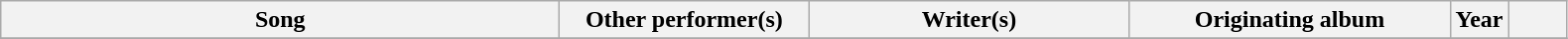<table class="wikitable sortable plainrowheaders" style="text-align:center;">
<tr>
<th scope="col" style="width:23em;">Song</th>
<th scope="col" style="width:10em;">Other performer(s)</th>
<th scope="col" style="width:13em;" class="unsortable">Writer(s)</th>
<th scope="col" style="width:13em;">Originating album</th>
<th scope="col" style="width:2em;">Year</th>
<th scope="col" style="width:2em;" class="unsortable"></th>
</tr>
<tr>
</tr>
</table>
